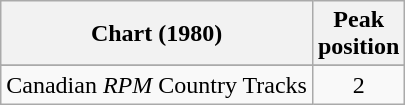<table class="wikitable sortable">
<tr>
<th align="left">Chart (1980)</th>
<th align="center">Peak<br>position</th>
</tr>
<tr>
</tr>
<tr>
<td align="left">Canadian <em>RPM</em> Country Tracks</td>
<td align="center">2</td>
</tr>
</table>
